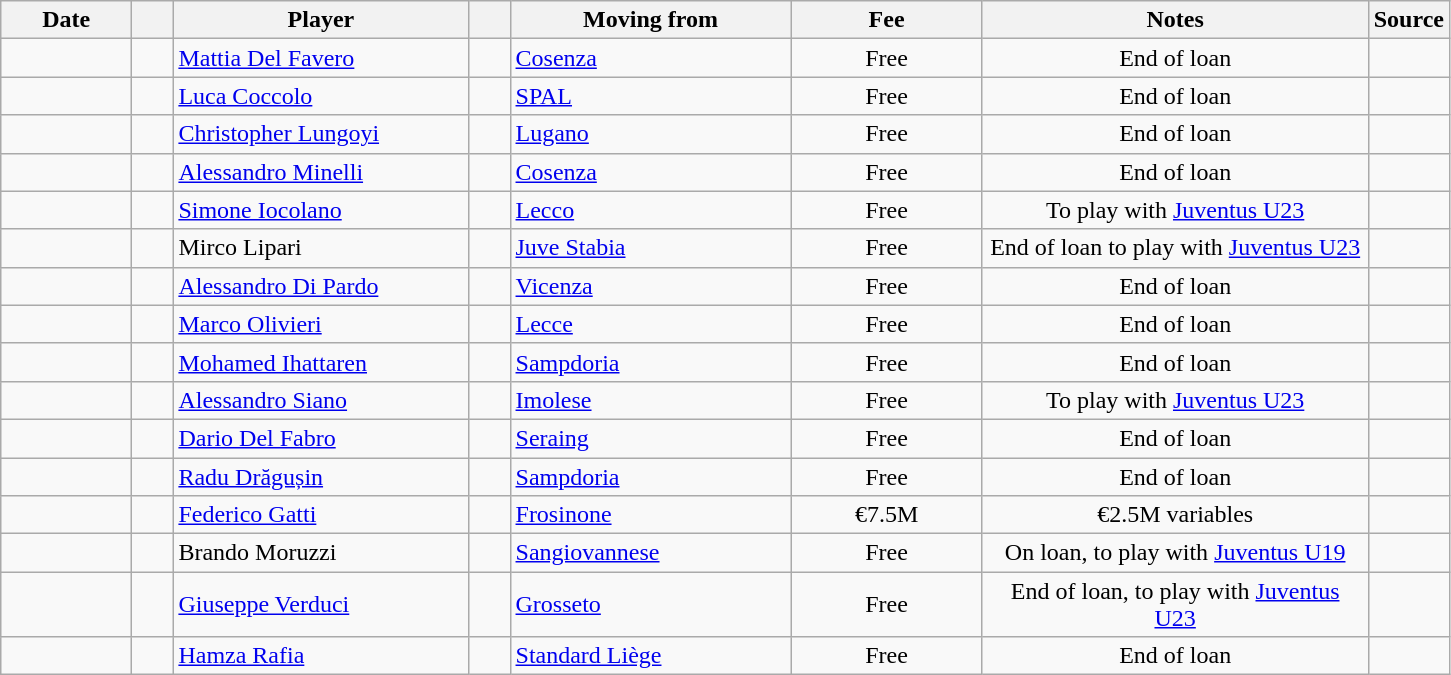<table class="wikitable sortable">
<tr>
<th style="width:80px;">Date</th>
<th style="width:20px;"></th>
<th style="width:190px;">Player</th>
<th style="width:20px;"></th>
<th style="width:180px;">Moving from</th>
<th style="width:120px;" class="unsortable">Fee</th>
<th style="width:250px;" class="unsortable">Notes</th>
<th style="width:20px;">Source</th>
</tr>
<tr>
<td></td>
<td align="center"></td>
<td> <a href='#'>Mattia Del Favero</a></td>
<td align="center"></td>
<td> <a href='#'>Cosenza</a></td>
<td align="center">Free</td>
<td align="center">End of loan</td>
<td></td>
</tr>
<tr>
<td></td>
<td align="center"></td>
<td> <a href='#'>Luca Coccolo</a></td>
<td align="center"></td>
<td> <a href='#'>SPAL</a></td>
<td align="center">Free</td>
<td align="center">End of loan</td>
<td></td>
</tr>
<tr>
<td></td>
<td align=center></td>
<td> <a href='#'>Christopher Lungoyi</a></td>
<td align="center"></td>
<td align=left> <a href='#'>Lugano</a></td>
<td align=center>Free</td>
<td align=center>End of loan</td>
<td></td>
</tr>
<tr>
<td></td>
<td align="center"></td>
<td> <a href='#'>Alessandro Minelli</a></td>
<td align="center"></td>
<td> <a href='#'>Cosenza</a></td>
<td align="center">Free</td>
<td align="center">End of loan</td>
<td></td>
</tr>
<tr>
<td></td>
<td align=center></td>
<td> <a href='#'>Simone Iocolano</a></td>
<td align="center"></td>
<td align=left> <a href='#'>Lecco</a></td>
<td align=center>Free</td>
<td align=center>To play with <a href='#'>Juventus U23</a></td>
<td></td>
</tr>
<tr>
<td></td>
<td align="center"></td>
<td> Mirco Lipari</td>
<td align="center"></td>
<td> <a href='#'>Juve Stabia</a></td>
<td align="center">Free</td>
<td align="center">End of loan to play with <a href='#'>Juventus U23</a></td>
<td></td>
</tr>
<tr>
<td></td>
<td align="center"></td>
<td> <a href='#'>Alessandro Di Pardo</a></td>
<td align="center"></td>
<td> <a href='#'>Vicenza</a></td>
<td align="center">Free</td>
<td align="center">End of loan</td>
<td></td>
</tr>
<tr>
<td></td>
<td align="center"></td>
<td> <a href='#'>Marco Olivieri</a></td>
<td align="center"></td>
<td> <a href='#'>Lecce</a></td>
<td align="center">Free</td>
<td align="center">End of loan</td>
<td></td>
</tr>
<tr>
<td></td>
<td align="center"></td>
<td> <a href='#'>Mohamed Ihattaren</a></td>
<td align="center"></td>
<td> <a href='#'>Sampdoria</a></td>
<td align="center">Free</td>
<td align="center">End of loan</td>
<td></td>
</tr>
<tr>
<td></td>
<td align="center"></td>
<td> <a href='#'>Alessandro Siano</a></td>
<td align="center"></td>
<td> <a href='#'>Imolese</a></td>
<td align=center>Free</td>
<td align=center>To play with <a href='#'>Juventus U23</a></td>
<td></td>
</tr>
<tr>
<td></td>
<td align="center"></td>
<td> <a href='#'>Dario Del Fabro</a></td>
<td align="center"></td>
<td> <a href='#'>Seraing</a></td>
<td align="center">Free</td>
<td align="center">End of loan</td>
<td></td>
</tr>
<tr>
<td></td>
<td align="center"></td>
<td> <a href='#'>Radu Drăgușin</a></td>
<td align="center"></td>
<td> <a href='#'>Sampdoria</a></td>
<td align="center">Free</td>
<td align="center">End of loan</td>
<td></td>
</tr>
<tr>
<td></td>
<td align="center"></td>
<td> <a href='#'>Federico Gatti</a></td>
<td align="center"></td>
<td> <a href='#'>Frosinone</a></td>
<td align="center">€7.5M</td>
<td align="center">€2.5M variables</td>
<td></td>
</tr>
<tr>
<td></td>
<td align="center"></td>
<td> Brando Moruzzi</td>
<td align="center"></td>
<td> <a href='#'>Sangiovannese</a></td>
<td align="center">Free</td>
<td align="center">On loan, to play with <a href='#'>Juventus U19</a></td>
<td></td>
</tr>
<tr>
<td></td>
<td align="center"></td>
<td> <a href='#'>Giuseppe Verduci</a></td>
<td align="center"></td>
<td> <a href='#'>Grosseto</a></td>
<td align="center">Free</td>
<td align="center">End of loan, to play with <a href='#'>Juventus U23</a></td>
<td></td>
</tr>
<tr>
<td></td>
<td align="center"></td>
<td> <a href='#'>Hamza Rafia</a></td>
<td align="center"></td>
<td> <a href='#'>Standard Liège</a></td>
<td align="center">Free</td>
<td align="center">End of loan</td>
<td></td>
</tr>
</table>
